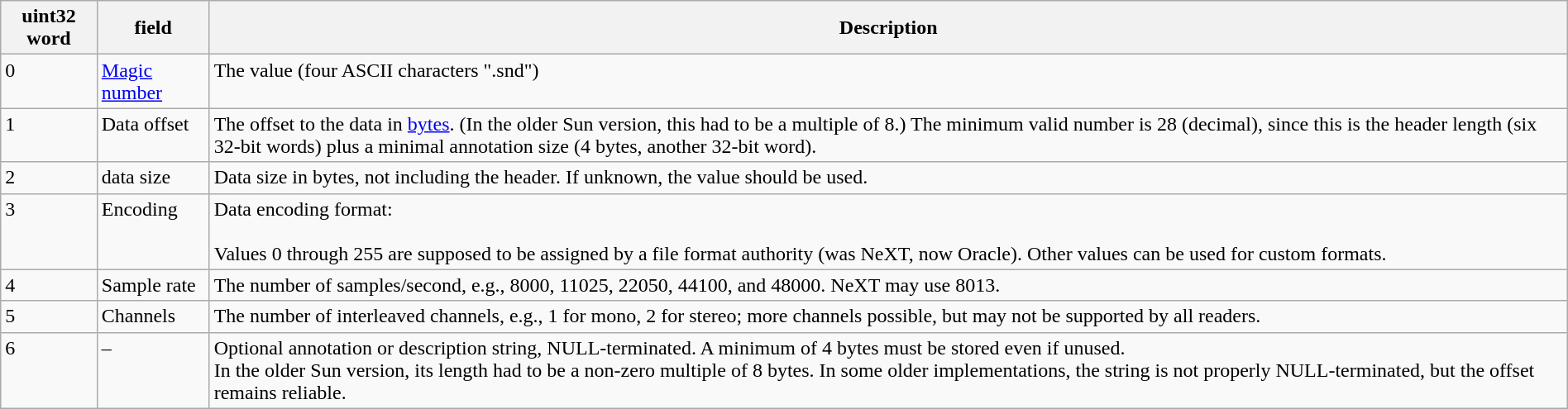<table class="wikitable" width="100%">
<tr>
<th>uint32 word</th>
<th>field</th>
<th>Description</th>
</tr>
<tr valign = top>
<td>0</td>
<td><a href='#'>Magic number</a></td>
<td>The value  (four ASCII characters ".snd")</td>
</tr>
<tr valign = top>
<td>1</td>
<td>Data offset</td>
<td>The offset to the data in <a href='#'>bytes</a>. (In the older Sun version, this had to be a multiple of 8.) The minimum valid number is 28 (decimal), since this is the header length (six 32-bit words) plus a minimal annotation size (4 bytes, another 32-bit word).</td>
</tr>
<tr valign = top>
<td>2</td>
<td>data size</td>
<td>Data size in bytes, not including the header. If unknown, the value  should be used.</td>
</tr>
<tr valign = top>
<td>3</td>
<td>Encoding</td>
<td>Data encoding format:<br>
<br>Values 0 through 255 are supposed to be assigned by a file format authority (was NeXT, now Oracle). Other values can be used for custom formats.</td>
</tr>
<tr valign = top>
<td>4</td>
<td>Sample rate</td>
<td>The number of samples/second, e.g., 8000, 11025, 22050, 44100, and 48000. NeXT may use 8013.</td>
</tr>
<tr valign = top>
<td>5</td>
<td>Channels</td>
<td>The number of interleaved channels, e.g., 1 for mono, 2 for stereo; more channels possible, but may not be supported by all readers.</td>
</tr>
<tr valign = top>
<td>6</td>
<td>–</td>
<td>Optional annotation or description string, NULL-terminated. A minimum of 4 bytes must be stored even if unused.<br>In the older Sun version, its length had to be a non-zero multiple of 8 bytes. In some older implementations, the string is not properly NULL-terminated, but the offset remains reliable.</td>
</tr>
</table>
